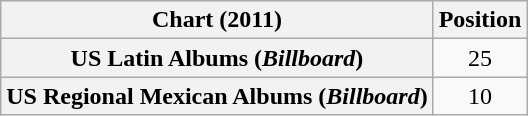<table class="wikitable sortable plainrowheaders">
<tr>
<th scope="col">Chart (2011)</th>
<th scope="col">Position</th>
</tr>
<tr>
<th scope="row">US Latin Albums (<em>Billboard</em>)</th>
<td style="text-align: center;">25</td>
</tr>
<tr>
<th scope="row">US Regional Mexican Albums (<em>Billboard</em>)</th>
<td style="text-align: center;">10</td>
</tr>
</table>
